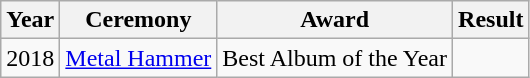<table class="wikitable">
<tr>
<th>Year</th>
<th>Ceremony</th>
<th>Award</th>
<th>Result</th>
</tr>
<tr>
<td>2018</td>
<td><a href='#'>Metal Hammer</a></td>
<td>Best Album of the Year</td>
<td></td>
</tr>
</table>
